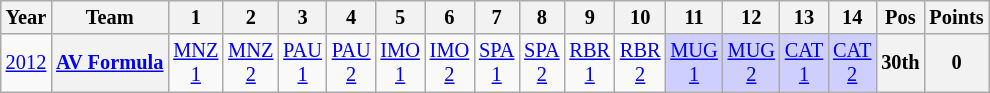<table class="wikitable" style="text-align:center; font-size:85%">
<tr>
<th>Year</th>
<th>Team</th>
<th>1</th>
<th>2</th>
<th>3</th>
<th>4</th>
<th>5</th>
<th>6</th>
<th>7</th>
<th>8</th>
<th>9</th>
<th>10</th>
<th>11</th>
<th>12</th>
<th>13</th>
<th>14</th>
<th>Pos</th>
<th>Points</th>
</tr>
<tr>
<td><a href='#'>2012</a></td>
<th nowrap><a href='#'>AV Formula</a></th>
<td><a href='#'>MNZ<br>1</a></td>
<td><a href='#'>MNZ<br>2</a></td>
<td><a href='#'>PAU<br>1</a></td>
<td><a href='#'>PAU<br>2</a></td>
<td><a href='#'>IMO<br>1</a></td>
<td><a href='#'>IMO<br>2</a></td>
<td><a href='#'>SPA<br>1</a></td>
<td><a href='#'>SPA<br>2</a></td>
<td><a href='#'>RBR<br>1</a></td>
<td><a href='#'>RBR<br>2</a></td>
<td style="background:#CFCFFF;"><a href='#'>MUG<br>1</a><br></td>
<td style="background:#CFCFFF;"><a href='#'>MUG<br>2</a><br></td>
<td style="background:#CFCFFF;"><a href='#'>CAT<br>1</a><br></td>
<td style="background:#CFCFFF;"><a href='#'>CAT<br>2</a><br></td>
<th>30th</th>
<th>0</th>
</tr>
</table>
